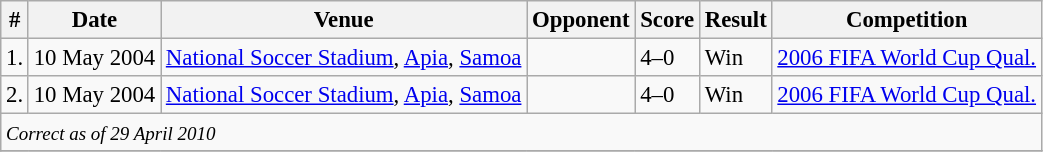<table class="wikitable" style="font-size:95%;">
<tr>
<th>#</th>
<th>Date</th>
<th>Venue</th>
<th>Opponent</th>
<th>Score</th>
<th>Result</th>
<th>Competition</th>
</tr>
<tr>
<td>1.</td>
<td>10 May 2004</td>
<td><a href='#'>National Soccer Stadium</a>, <a href='#'>Apia</a>, <a href='#'>Samoa</a></td>
<td></td>
<td>4–0</td>
<td>Win</td>
<td><a href='#'>2006 FIFA World Cup Qual.</a></td>
</tr>
<tr>
<td>2.</td>
<td>10 May 2004</td>
<td><a href='#'>National Soccer Stadium</a>, <a href='#'>Apia</a>, <a href='#'>Samoa</a></td>
<td></td>
<td>4–0</td>
<td>Win</td>
<td><a href='#'>2006 FIFA World Cup Qual.</a></td>
</tr>
<tr>
<td colspan="12"><small><em>Correct as of 29 April 2010</em></small></td>
</tr>
<tr>
</tr>
</table>
